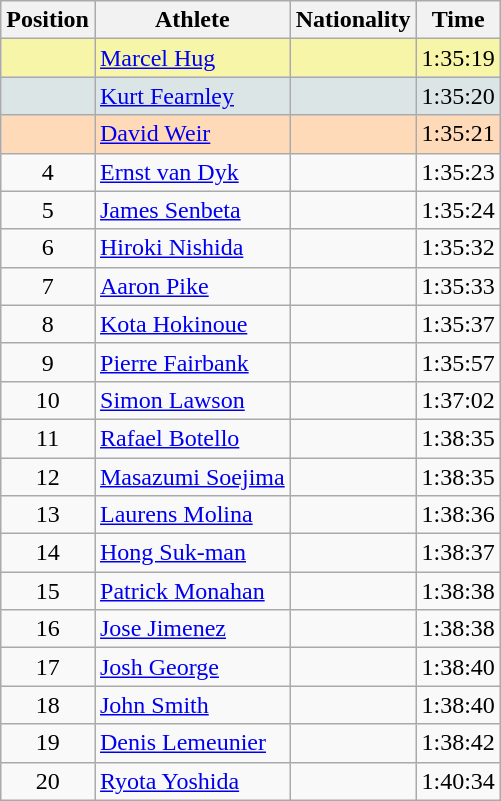<table class="wikitable sortable">
<tr>
<th>Position</th>
<th>Athlete</th>
<th>Nationality</th>
<th>Time</th>
</tr>
<tr bgcolor="#F7F6A8">
<td align=center></td>
<td><a href='#'>Marcel Hug</a></td>
<td></td>
<td>1:35:19</td>
</tr>
<tr bgcolor="#DCE5E5">
<td align=center></td>
<td><a href='#'>Kurt Fearnley</a></td>
<td></td>
<td>1:35:20</td>
</tr>
<tr bgcolor="#FFDAB9">
<td align=center></td>
<td><a href='#'>David Weir</a></td>
<td></td>
<td>1:35:21</td>
</tr>
<tr>
<td align=center>4</td>
<td><a href='#'>Ernst van Dyk</a></td>
<td></td>
<td>1:35:23</td>
</tr>
<tr>
<td align=center>5</td>
<td><a href='#'>James Senbeta</a></td>
<td></td>
<td>1:35:24</td>
</tr>
<tr>
<td align=center>6</td>
<td><a href='#'>Hiroki Nishida</a></td>
<td></td>
<td>1:35:32</td>
</tr>
<tr>
<td align=center>7</td>
<td><a href='#'>Aaron Pike</a></td>
<td></td>
<td>1:35:33</td>
</tr>
<tr>
<td align=center>8</td>
<td><a href='#'>Kota Hokinoue</a></td>
<td></td>
<td>1:35:37</td>
</tr>
<tr>
<td align=center>9</td>
<td><a href='#'>Pierre Fairbank</a></td>
<td></td>
<td>1:35:57</td>
</tr>
<tr>
<td align=center>10</td>
<td><a href='#'>Simon Lawson</a></td>
<td></td>
<td>1:37:02</td>
</tr>
<tr>
<td align=center>11</td>
<td><a href='#'>Rafael Botello</a></td>
<td></td>
<td>1:38:35</td>
</tr>
<tr>
<td align=center>12</td>
<td><a href='#'>Masazumi Soejima</a></td>
<td></td>
<td>1:38:35</td>
</tr>
<tr>
<td align=center>13</td>
<td><a href='#'>Laurens Molina</a></td>
<td></td>
<td>1:38:36</td>
</tr>
<tr>
<td align=center>14</td>
<td><a href='#'>Hong Suk-man</a></td>
<td></td>
<td>1:38:37</td>
</tr>
<tr>
<td align=center>15</td>
<td><a href='#'>Patrick Monahan</a></td>
<td></td>
<td>1:38:38</td>
</tr>
<tr>
<td align=center>16</td>
<td><a href='#'>Jose Jimenez</a></td>
<td></td>
<td>1:38:38</td>
</tr>
<tr>
<td align=center>17</td>
<td><a href='#'>Josh George</a></td>
<td></td>
<td>1:38:40</td>
</tr>
<tr>
<td align=center>18</td>
<td><a href='#'>John Smith</a></td>
<td></td>
<td>1:38:40</td>
</tr>
<tr>
<td align=center>19</td>
<td><a href='#'>Denis Lemeunier</a></td>
<td></td>
<td>1:38:42</td>
</tr>
<tr>
<td align=center>20</td>
<td><a href='#'>Ryota Yoshida</a></td>
<td></td>
<td>1:40:34</td>
</tr>
</table>
